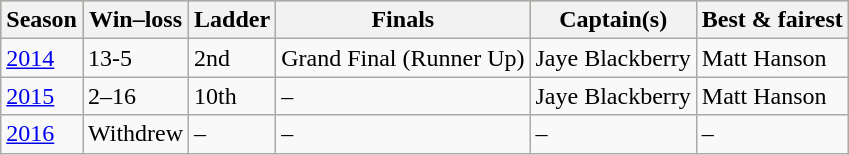<table class="wikitable">
<tr style="background:#bdb76b;">
<th>Season</th>
<th>Win–loss</th>
<th>Ladder</th>
<th>Finals</th>
<th>Captain(s)</th>
<th>Best & fairest</th>
</tr>
<tr>
<td><a href='#'>2014</a></td>
<td>13-5</td>
<td>2nd</td>
<td>Grand Final (Runner Up)</td>
<td>Jaye Blackberry</td>
<td>Matt Hanson</td>
</tr>
<tr>
<td><a href='#'>2015</a></td>
<td>2–16</td>
<td>10th</td>
<td>–</td>
<td>Jaye Blackberry</td>
<td>Matt Hanson</td>
</tr>
<tr>
<td><a href='#'>2016</a></td>
<td>Withdrew</td>
<td>–</td>
<td>–</td>
<td>–</td>
<td>–</td>
</tr>
</table>
